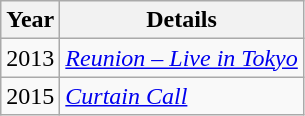<table class="wikitable">
<tr>
<th>Year</th>
<th>Details</th>
</tr>
<tr>
<td>2013</td>
<td><em><a href='#'>Reunion – Live in Tokyo</a></em></td>
</tr>
<tr>
<td>2015</td>
<td><em><a href='#'>Curtain Call</a></em></td>
</tr>
</table>
